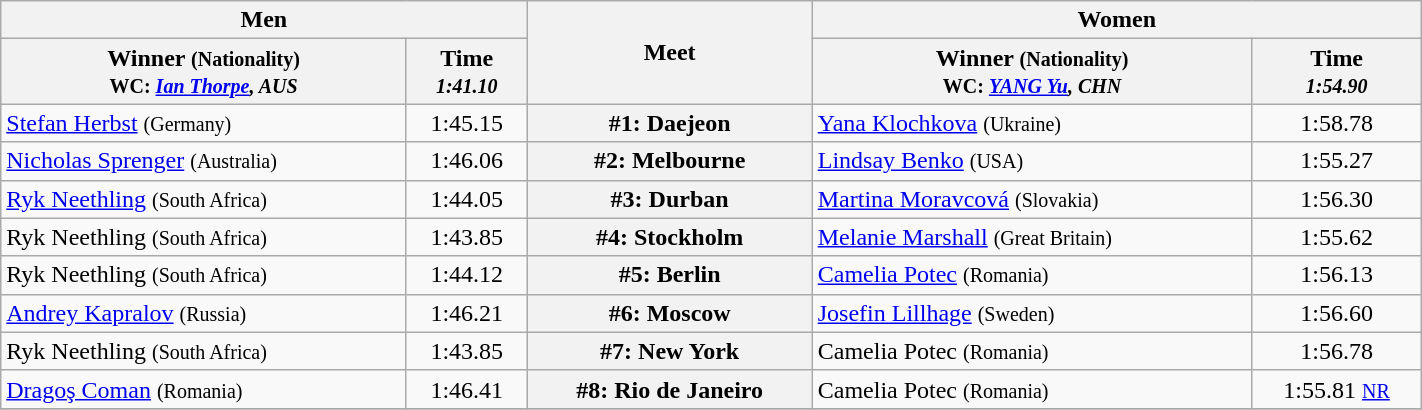<table class=wikitable width="75%">
<tr>
<th colspan="2">Men</th>
<th rowspan="2">Meet</th>
<th colspan="2">Women</th>
</tr>
<tr>
<th>Winner <small>(Nationality)<br> WC: <em><a href='#'>Ian Thorpe</a>, AUS</em></small></th>
<th>Time <br><small> <em>1:41.10</em> </small></th>
<th>Winner <small>(Nationality)<br>WC: <em><a href='#'>YANG Yu</a>, CHN</em></small></th>
<th>Time<br><small><em>1:54.90</em></small></th>
</tr>
<tr>
<td> <a href='#'>Stefan Herbst</a> <small>(Germany)</small></td>
<td align=center>1:45.15</td>
<th>#1: Daejeon</th>
<td> <a href='#'>Yana Klochkova</a> <small>(Ukraine)</small></td>
<td align=center>1:58.78</td>
</tr>
<tr>
<td> <a href='#'>Nicholas Sprenger</a> <small>(Australia)</small></td>
<td align=center>1:46.06</td>
<th>#2: Melbourne</th>
<td> <a href='#'>Lindsay Benko</a> <small>(USA)</small></td>
<td align=center>1:55.27</td>
</tr>
<tr>
<td> <a href='#'>Ryk Neethling</a> <small>(South Africa)</small></td>
<td align=center>1:44.05</td>
<th>#3: Durban</th>
<td> <a href='#'>Martina Moravcová</a> <small>(Slovakia)</small></td>
<td align=center>1:56.30</td>
</tr>
<tr>
<td> Ryk Neethling <small>(South Africa)</small></td>
<td align=center>1:43.85</td>
<th>#4: Stockholm</th>
<td> <a href='#'>Melanie Marshall</a> <small>(Great Britain)</small></td>
<td align=center>1:55.62</td>
</tr>
<tr>
<td> Ryk Neethling <small>(South Africa)</small></td>
<td align=center>1:44.12</td>
<th>#5: Berlin</th>
<td> <a href='#'>Camelia Potec</a> <small>(Romania)</small></td>
<td align=center>1:56.13</td>
</tr>
<tr>
<td> <a href='#'>Andrey Kapralov</a> <small>(Russia)</small></td>
<td align=center>1:46.21</td>
<th>#6: Moscow</th>
<td> <a href='#'>Josefin Lillhage</a> <small>(Sweden)</small></td>
<td align=center>1:56.60</td>
</tr>
<tr>
<td> Ryk Neethling <small>(South Africa)</small></td>
<td align=center>1:43.85</td>
<th>#7: New York</th>
<td> Camelia Potec <small>(Romania)</small></td>
<td align=center>1:56.78</td>
</tr>
<tr>
<td> <a href='#'>Dragoş Coman</a> <small>(Romania)</small></td>
<td align=center>1:46.41</td>
<th>#8: Rio de Janeiro</th>
<td> Camelia Potec <small>(Romania)</small></td>
<td align=center>1:55.81 <small><a href='#'>NR</a></small></td>
</tr>
<tr>
</tr>
</table>
